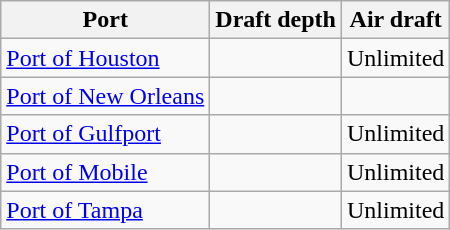<table class="wikitable sortable">
<tr>
<th scope="col">Port</th>
<th scope="col">Draft depth</th>
<th scope="col">Air draft</th>
</tr>
<tr>
<td><a href='#'>Port of Houston</a></td>
<td></td>
<td>Unlimited</td>
</tr>
<tr>
<td><a href='#'>Port of New Orleans</a></td>
<td></td>
<td></td>
</tr>
<tr>
<td><a href='#'>Port of Gulfport</a></td>
<td></td>
<td>Unlimited</td>
</tr>
<tr>
<td><a href='#'>Port of Mobile</a></td>
<td></td>
<td>Unlimited</td>
</tr>
<tr>
<td><a href='#'>Port of Tampa</a></td>
<td></td>
<td>Unlimited</td>
</tr>
</table>
